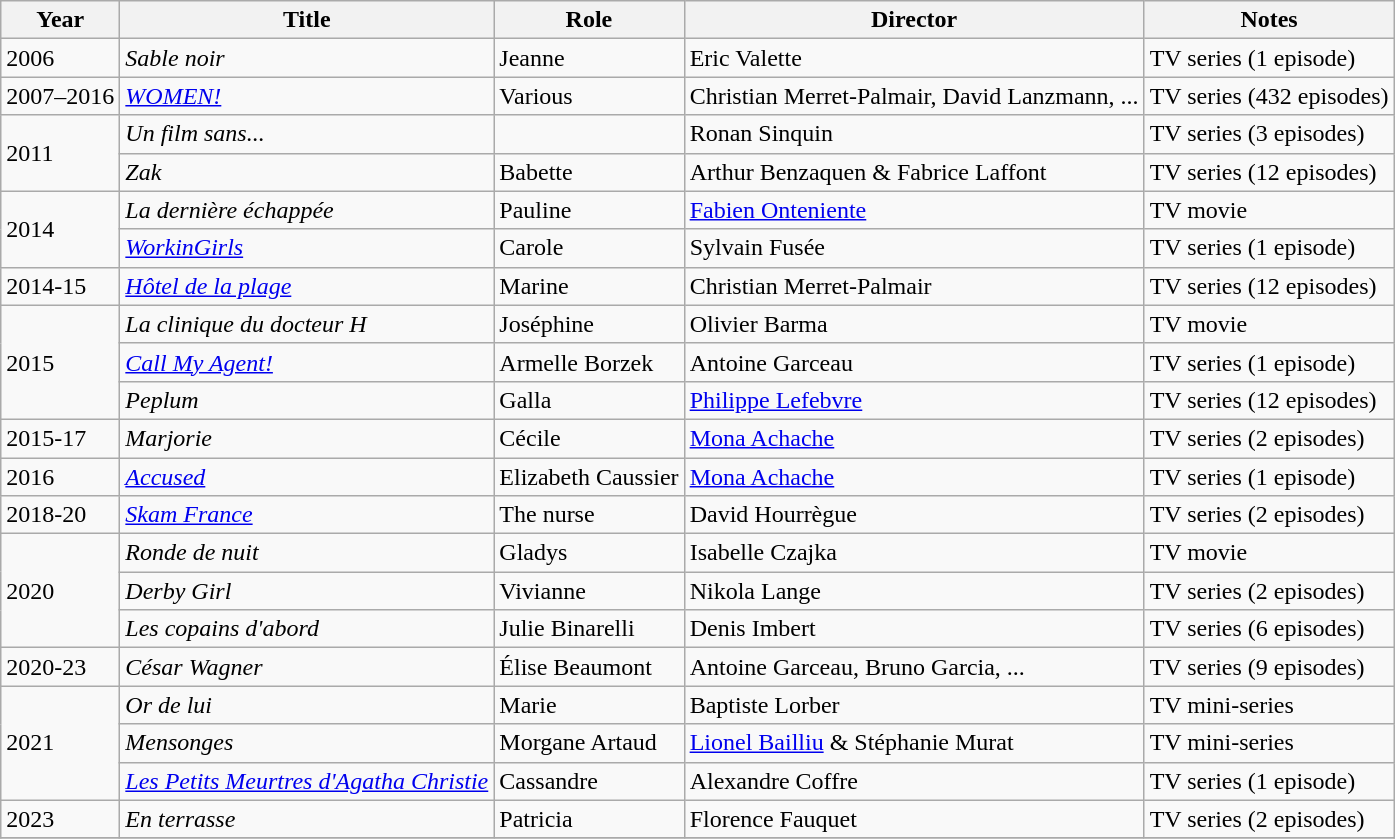<table class="wikitable sortable">
<tr>
<th>Year</th>
<th>Title</th>
<th>Role</th>
<th>Director</th>
<th class="unsortable">Notes</th>
</tr>
<tr>
<td>2006</td>
<td><em>Sable noir</em></td>
<td>Jeanne</td>
<td>Eric Valette</td>
<td>TV series (1 episode)</td>
</tr>
<tr>
<td>2007–2016</td>
<td><em><a href='#'>WOMEN!</a></em></td>
<td>Various</td>
<td>Christian Merret-Palmair, David Lanzmann, ...</td>
<td>TV series (432 episodes)</td>
</tr>
<tr>
<td rowspan=2>2011</td>
<td><em>Un film sans...</em></td>
<td></td>
<td>Ronan Sinquin</td>
<td>TV series (3 episodes)</td>
</tr>
<tr>
<td><em>Zak</em></td>
<td>Babette</td>
<td>Arthur Benzaquen & Fabrice Laffont</td>
<td>TV series (12 episodes)</td>
</tr>
<tr>
<td rowspan=2>2014</td>
<td><em>La dernière échappée</em></td>
<td>Pauline</td>
<td><a href='#'>Fabien Onteniente</a></td>
<td>TV movie</td>
</tr>
<tr>
<td><em><a href='#'>WorkinGirls</a></em></td>
<td>Carole</td>
<td>Sylvain Fusée</td>
<td>TV series (1 episode)</td>
</tr>
<tr>
<td>2014-15</td>
<td><em><a href='#'>Hôtel de la plage</a></em></td>
<td>Marine</td>
<td>Christian Merret-Palmair</td>
<td>TV series (12 episodes)</td>
</tr>
<tr>
<td rowspan=3>2015</td>
<td><em>La clinique du docteur H</em></td>
<td>Joséphine</td>
<td>Olivier Barma</td>
<td>TV movie</td>
</tr>
<tr>
<td><em><a href='#'>Call My Agent!</a></em></td>
<td>Armelle Borzek</td>
<td>Antoine Garceau</td>
<td>TV series (1 episode)</td>
</tr>
<tr>
<td><em>Peplum</em></td>
<td>Galla</td>
<td><a href='#'>Philippe Lefebvre</a></td>
<td>TV series (12 episodes)</td>
</tr>
<tr>
<td>2015-17</td>
<td><em>Marjorie</em></td>
<td>Cécile</td>
<td><a href='#'>Mona Achache</a></td>
<td>TV series (2 episodes)</td>
</tr>
<tr>
<td>2016</td>
<td><em><a href='#'>Accused</a></em></td>
<td>Elizabeth Caussier</td>
<td><a href='#'>Mona Achache</a></td>
<td>TV series (1 episode)</td>
</tr>
<tr>
<td>2018-20</td>
<td><em><a href='#'>Skam France</a></em></td>
<td>The nurse</td>
<td>David Hourrègue</td>
<td>TV series (2 episodes)</td>
</tr>
<tr>
<td rowspan=3>2020</td>
<td><em>Ronde de nuit</em></td>
<td>Gladys</td>
<td>Isabelle Czajka</td>
<td>TV movie</td>
</tr>
<tr>
<td><em>Derby Girl</em></td>
<td>Vivianne</td>
<td>Nikola Lange</td>
<td>TV series (2 episodes)</td>
</tr>
<tr>
<td><em>Les copains d'abord</em></td>
<td>Julie Binarelli</td>
<td>Denis Imbert</td>
<td>TV series (6 episodes)</td>
</tr>
<tr>
<td>2020-23</td>
<td><em>César Wagner</em></td>
<td>Élise Beaumont</td>
<td>Antoine Garceau, Bruno Garcia, ...</td>
<td>TV series (9 episodes)</td>
</tr>
<tr>
<td rowspan=3>2021</td>
<td><em>Or de lui</em></td>
<td>Marie</td>
<td>Baptiste Lorber</td>
<td>TV mini-series</td>
</tr>
<tr>
<td><em>Mensonges</em></td>
<td>Morgane Artaud</td>
<td><a href='#'>Lionel Bailliu</a> & Stéphanie Murat</td>
<td>TV mini-series</td>
</tr>
<tr>
<td><em><a href='#'>Les Petits Meurtres d'Agatha Christie</a></em></td>
<td>Cassandre</td>
<td>Alexandre Coffre</td>
<td>TV series (1 episode)</td>
</tr>
<tr>
<td>2023</td>
<td><em>En terrasse</em></td>
<td>Patricia</td>
<td>Florence Fauquet</td>
<td>TV series (2 episodes)</td>
</tr>
<tr>
</tr>
</table>
